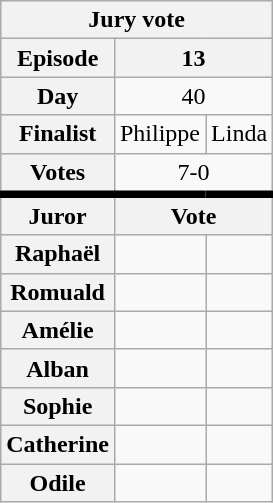<table class="wikitable" style="text-align:center">
<tr>
<th colspan="100%">Jury vote</th>
</tr>
<tr>
<th scope="row">Episode</th>
<th colspan="2">13</th>
</tr>
<tr>
<th scope="row">Day</th>
<td colspan="2">40</td>
</tr>
<tr>
<th scope="row">Finalist</th>
<td>Philippe</td>
<td>Linda</td>
</tr>
<tr>
<th scope="row">Votes</th>
<td colspan="2">7-0</td>
</tr>
<tr style="border-top:5px solid; height:0px;">
<th>Juror</th>
<th colspan="100%">Vote</th>
</tr>
<tr>
<th scope="row">Raphaël</th>
<td></td>
<td></td>
</tr>
<tr>
<th scope="row">Romuald</th>
<td></td>
<td></td>
</tr>
<tr>
<th scope="row">Amélie</th>
<td></td>
<td></td>
</tr>
<tr>
<th scope="row">Alban</th>
<td></td>
<td></td>
</tr>
<tr>
<th scope="row">Sophie</th>
<td></td>
<td></td>
</tr>
<tr>
<th scope="row">Catherine</th>
<td></td>
<td></td>
</tr>
<tr>
<th scope="row">Odile</th>
<td></td>
<td></td>
</tr>
</table>
